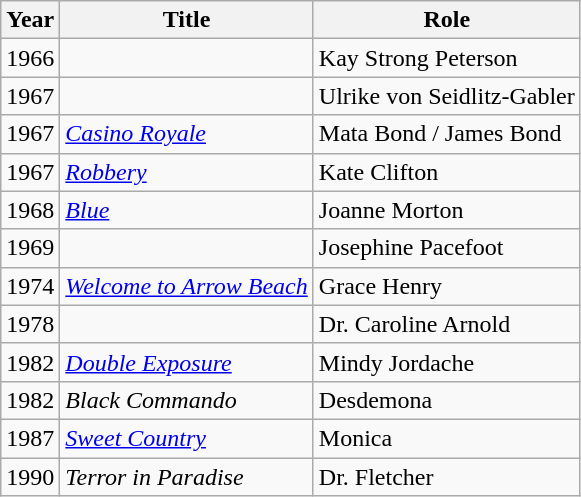<table class="wikitable sortable">
<tr>
<th>Year</th>
<th>Title</th>
<th>Role</th>
</tr>
<tr>
<td>1966</td>
<td><em></em></td>
<td>Kay Strong Peterson</td>
</tr>
<tr>
<td>1967</td>
<td><em></em></td>
<td>Ulrike von Seidlitz-Gabler</td>
</tr>
<tr>
<td>1967</td>
<td><em><a href='#'>Casino Royale</a></em></td>
<td>Mata Bond / James Bond</td>
</tr>
<tr>
<td>1967</td>
<td><em><a href='#'>Robbery</a></em></td>
<td>Kate Clifton</td>
</tr>
<tr>
<td>1968</td>
<td><em><a href='#'>Blue</a></em></td>
<td>Joanne Morton</td>
</tr>
<tr>
<td>1969</td>
<td><em></em></td>
<td>Josephine Pacefoot</td>
</tr>
<tr>
<td>1974</td>
<td><em><a href='#'>Welcome to Arrow Beach</a></em></td>
<td>Grace Henry</td>
</tr>
<tr>
<td>1978</td>
<td><em></em></td>
<td>Dr. Caroline Arnold</td>
</tr>
<tr>
<td>1982</td>
<td><em><a href='#'>Double Exposure</a></em></td>
<td>Mindy Jordache</td>
</tr>
<tr>
<td>1982</td>
<td><em>Black Commando</em></td>
<td>Desdemona</td>
</tr>
<tr>
<td>1987</td>
<td><em><a href='#'>Sweet Country</a></em></td>
<td>Monica</td>
</tr>
<tr>
<td>1990</td>
<td><em>Terror in Paradise</em></td>
<td>Dr. Fletcher</td>
</tr>
</table>
